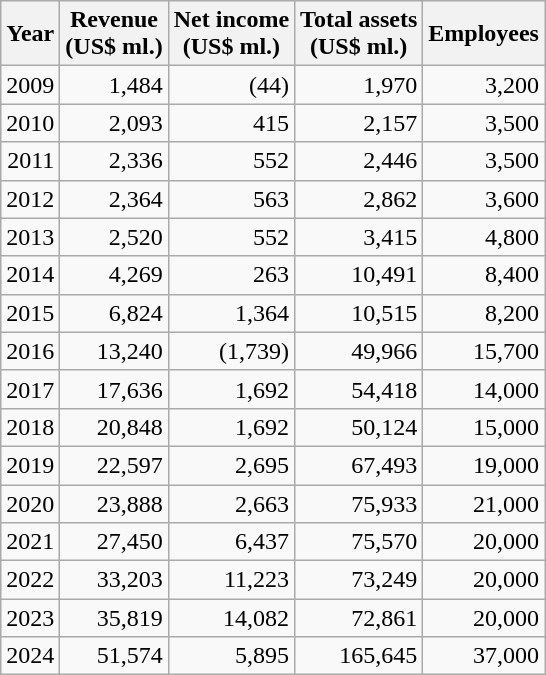<table class="wikitable float-left sortable" style="text-align: right;">
<tr>
<th>Year</th>
<th>Revenue<br>(US$ ml.)</th>
<th>Net income<br>(US$ ml.)</th>
<th>Total assets<br>(US$ ml.)</th>
<th>Employees</th>
</tr>
<tr>
<td>2009</td>
<td>1,484</td>
<td>(44)</td>
<td>1,970</td>
<td>3,200</td>
</tr>
<tr>
<td>2010</td>
<td>2,093</td>
<td>415</td>
<td>2,157</td>
<td>3,500</td>
</tr>
<tr>
<td>2011</td>
<td>2,336</td>
<td>552</td>
<td>2,446</td>
<td>3,500</td>
</tr>
<tr>
<td>2012</td>
<td>2,364</td>
<td>563</td>
<td>2,862</td>
<td>3,600</td>
</tr>
<tr>
<td>2013</td>
<td>2,520</td>
<td>552</td>
<td>3,415</td>
<td>4,800</td>
</tr>
<tr>
<td>2014</td>
<td>4,269</td>
<td>263</td>
<td>10,491</td>
<td>8,400</td>
</tr>
<tr>
<td>2015</td>
<td>6,824</td>
<td>1,364</td>
<td>10,515</td>
<td>8,200</td>
</tr>
<tr>
<td>2016</td>
<td>13,240</td>
<td>(1,739)</td>
<td>49,966</td>
<td>15,700</td>
</tr>
<tr>
<td>2017</td>
<td>17,636</td>
<td>1,692</td>
<td>54,418</td>
<td>14,000</td>
</tr>
<tr>
<td>2018</td>
<td>20,848</td>
<td>1,692</td>
<td>50,124</td>
<td>15,000</td>
</tr>
<tr>
<td>2019</td>
<td>22,597</td>
<td>2,695</td>
<td>67,493</td>
<td>19,000</td>
</tr>
<tr>
<td>2020</td>
<td>23,888</td>
<td>2,663</td>
<td>75,933</td>
<td>21,000</td>
</tr>
<tr>
<td>2021</td>
<td>27,450</td>
<td>6,437</td>
<td>75,570</td>
<td>20,000</td>
</tr>
<tr>
<td>2022</td>
<td>33,203</td>
<td>11,223</td>
<td>73,249</td>
<td>20,000</td>
</tr>
<tr>
<td>2023</td>
<td>35,819</td>
<td>14,082</td>
<td>72,861</td>
<td>20,000</td>
</tr>
<tr>
<td>2024</td>
<td>51,574</td>
<td>5,895</td>
<td>165,645</td>
<td>37,000</td>
</tr>
</table>
